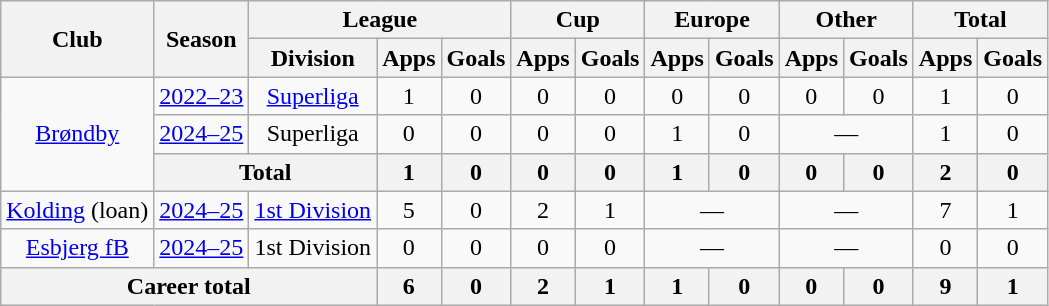<table class="wikitable" style="text-align:center">
<tr>
<th rowspan="2">Club</th>
<th rowspan="2">Season</th>
<th colspan="3">League</th>
<th colspan="2">Cup</th>
<th colspan="2">Europe</th>
<th colspan="2">Other</th>
<th colspan="2">Total</th>
</tr>
<tr>
<th>Division</th>
<th>Apps</th>
<th>Goals</th>
<th>Apps</th>
<th>Goals</th>
<th>Apps</th>
<th>Goals</th>
<th>Apps</th>
<th>Goals</th>
<th>Apps</th>
<th>Goals</th>
</tr>
<tr>
<td rowspan="3"><a href='#'>Brøndby</a></td>
<td><a href='#'>2022–23</a></td>
<td><a href='#'>Superliga</a></td>
<td>1</td>
<td>0</td>
<td>0</td>
<td>0</td>
<td>0</td>
<td>0</td>
<td>0</td>
<td>0</td>
<td>1</td>
<td>0</td>
</tr>
<tr>
<td><a href='#'>2024–25</a></td>
<td>Superliga</td>
<td>0</td>
<td>0</td>
<td>0</td>
<td>0</td>
<td>1</td>
<td>0</td>
<td colspan="2">—</td>
<td>1</td>
<td>0</td>
</tr>
<tr>
<th colspan="2">Total</th>
<th>1</th>
<th>0</th>
<th>0</th>
<th>0</th>
<th>1</th>
<th>0</th>
<th>0</th>
<th>0</th>
<th>2</th>
<th>0</th>
</tr>
<tr>
<td><a href='#'>Kolding</a> (loan)</td>
<td><a href='#'>2024–25</a></td>
<td><a href='#'>1st Division</a></td>
<td>5</td>
<td>0</td>
<td>2</td>
<td>1</td>
<td colspan="2">—</td>
<td colspan="2">—</td>
<td>7</td>
<td>1</td>
</tr>
<tr>
<td><a href='#'>Esbjerg fB</a></td>
<td><a href='#'>2024–25</a></td>
<td>1st Division</td>
<td>0</td>
<td>0</td>
<td>0</td>
<td>0</td>
<td colspan="2">—</td>
<td colspan="2">—</td>
<td>0</td>
<td>0</td>
</tr>
<tr>
<th colspan="3">Career total</th>
<th>6</th>
<th>0</th>
<th>2</th>
<th>1</th>
<th>1</th>
<th>0</th>
<th>0</th>
<th>0</th>
<th>9</th>
<th>1</th>
</tr>
</table>
